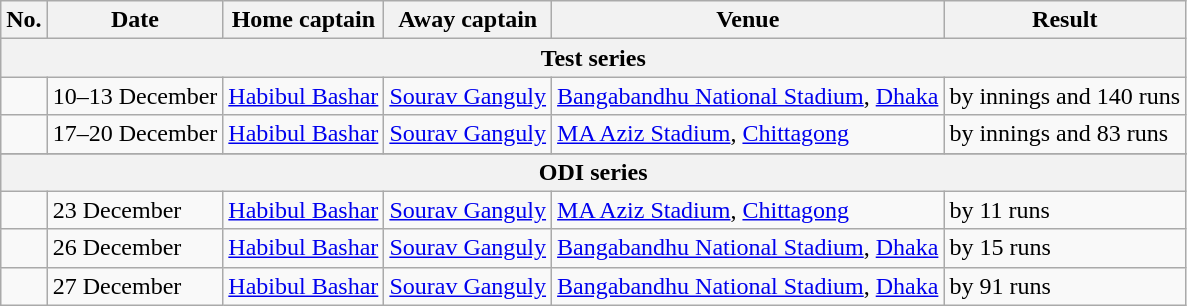<table class="wikitable">
<tr>
<th>No.</th>
<th>Date</th>
<th>Home captain</th>
<th>Away captain</th>
<th>Venue</th>
<th>Result</th>
</tr>
<tr>
<th colspan="6">Test series</th>
</tr>
<tr>
<td></td>
<td>10–13 December</td>
<td><a href='#'>Habibul Bashar</a></td>
<td><a href='#'>Sourav Ganguly</a></td>
<td><a href='#'>Bangabandhu National Stadium</a>, <a href='#'>Dhaka</a></td>
<td> by innings and 140 runs</td>
</tr>
<tr>
<td></td>
<td>17–20 December</td>
<td><a href='#'>Habibul Bashar</a></td>
<td><a href='#'>Sourav Ganguly</a></td>
<td><a href='#'>MA Aziz Stadium</a>, <a href='#'>Chittagong</a></td>
<td> by innings and 83 runs</td>
</tr>
<tr>
</tr>
<tr>
<th colspan="6">ODI series</th>
</tr>
<tr>
<td></td>
<td>23 December</td>
<td><a href='#'>Habibul Bashar</a></td>
<td><a href='#'>Sourav Ganguly</a></td>
<td><a href='#'>MA Aziz Stadium</a>, <a href='#'>Chittagong</a></td>
<td> by 11 runs</td>
</tr>
<tr>
<td></td>
<td>26 December</td>
<td><a href='#'>Habibul Bashar</a></td>
<td><a href='#'>Sourav Ganguly</a></td>
<td><a href='#'>Bangabandhu National Stadium</a>, <a href='#'>Dhaka</a></td>
<td> by 15 runs</td>
</tr>
<tr>
<td></td>
<td>27 December</td>
<td><a href='#'>Habibul Bashar</a></td>
<td><a href='#'>Sourav Ganguly</a></td>
<td><a href='#'>Bangabandhu National Stadium</a>, <a href='#'>Dhaka</a></td>
<td> by 91 runs</td>
</tr>
</table>
